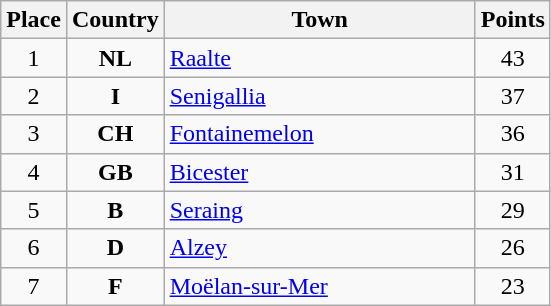<table class="wikitable">
<tr>
<th width="25">Place</th>
<th width="25">Country</th>
<th width="200">Town</th>
<th width="25">Points</th>
</tr>
<tr>
<td align="center">1</td>
<td align="center"><strong>NL</strong></td>
<td align="left"><a href='#'>Raalte</a></td>
<td align="center">43</td>
</tr>
<tr>
<td align="center">2</td>
<td align="center"><strong>I</strong></td>
<td align="left"><a href='#'>Senigallia</a></td>
<td align="center">37</td>
</tr>
<tr>
<td align="center">3</td>
<td align="center"><strong>CH</strong></td>
<td align="left"><a href='#'>Fontainemelon</a></td>
<td align="center">36</td>
</tr>
<tr>
<td align="center">4</td>
<td align="center"><strong>GB</strong></td>
<td align="left"><a href='#'>Bicester</a></td>
<td align="center">31</td>
</tr>
<tr>
<td align="center">5</td>
<td align="center"><strong>B</strong></td>
<td align="left"><a href='#'>Seraing</a></td>
<td align="center">29</td>
</tr>
<tr>
<td align="center">6</td>
<td align="center"><strong>D</strong></td>
<td align="left"><a href='#'>Alzey</a></td>
<td align="center">26</td>
</tr>
<tr>
<td align="center">7</td>
<td align="center"><strong>F</strong></td>
<td align="left"><a href='#'>Moëlan-sur-Mer</a></td>
<td align="center">23</td>
</tr>
</table>
